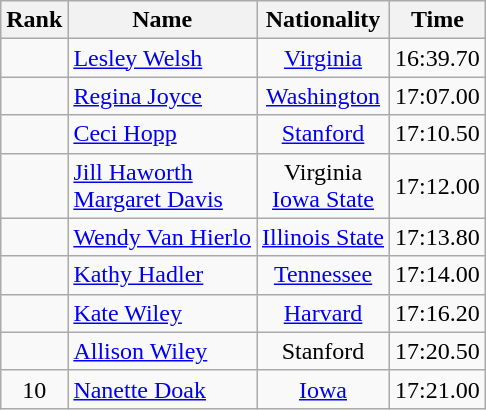<table class="wikitable sortable" style="text-align:center">
<tr>
<th>Rank</th>
<th>Name</th>
<th>Nationality</th>
<th>Time</th>
</tr>
<tr>
<td></td>
<td align=left> <a href='#'>Lesley Welsh</a></td>
<td><a href='#'>Virginia</a></td>
<td>16:39.70</td>
</tr>
<tr>
<td></td>
<td align=left> <a href='#'>Regina Joyce</a></td>
<td><a href='#'>Washington</a></td>
<td>17:07.00</td>
</tr>
<tr>
<td></td>
<td align=left> <a href='#'>Ceci Hopp</a></td>
<td><a href='#'>Stanford</a></td>
<td>17:10.50</td>
</tr>
<tr>
<td></td>
<td align=left> <a href='#'>Jill Haworth</a><br> <a href='#'>Margaret Davis</a></td>
<td>Virginia<br><a href='#'>Iowa State</a></td>
<td>17:12.00</td>
</tr>
<tr>
<td></td>
<td align=left> <a href='#'>Wendy Van Hierlo</a></td>
<td><a href='#'>Illinois State</a></td>
<td>17:13.80</td>
</tr>
<tr>
<td></td>
<td align=left> <a href='#'>Kathy Hadler</a></td>
<td><a href='#'>Tennessee</a></td>
<td>17:14.00</td>
</tr>
<tr>
<td></td>
<td align=left> <a href='#'>Kate Wiley</a></td>
<td><a href='#'>Harvard</a></td>
<td>17:16.20</td>
</tr>
<tr>
<td></td>
<td align=left> <a href='#'>Allison Wiley</a></td>
<td>Stanford</td>
<td>17:20.50</td>
</tr>
<tr>
<td>10</td>
<td align=left> <a href='#'>Nanette Doak</a></td>
<td><a href='#'>Iowa</a></td>
<td>17:21.00</td>
</tr>
</table>
